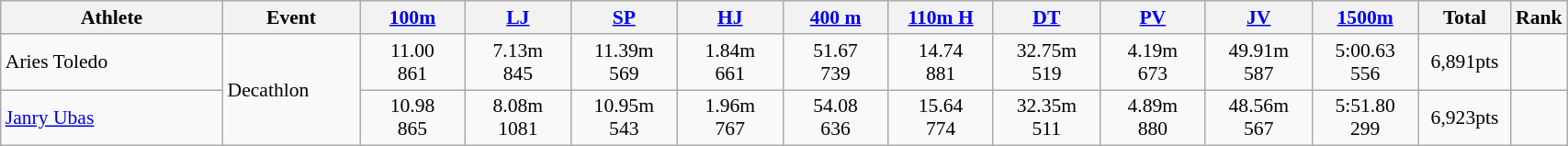<table class="wikitable" width="90%" style="text-align:center; font-size:90%">
<tr>
<th width="15%">Athlete</th>
<th width="9%">Event</th>
<th width="7%"><a href='#'>100m</a></th>
<th width="7%"><a href='#'>LJ</a></th>
<th width="7%"><a href='#'>SP</a></th>
<th width="7%"><a href='#'>HJ</a></th>
<th width="7%"><a href='#'>400 m</a></th>
<th width="7%"><a href='#'>110m H</a></th>
<th width="7%"><a href='#'>DT</a></th>
<th width="7%"><a href='#'>PV</a></th>
<th width="7%"><a href='#'>JV</a></th>
<th width="7%"><a href='#'>1500m</a></th>
<th width="6%">Total</th>
<th width="5%">Rank</th>
</tr>
<tr>
<td style="text-align:left;">Aries Toledo</td>
<td rowspan=2 align=left>Decathlon</td>
<td>11.00<br>861</td>
<td>7.13m<br>845</td>
<td>11.39m<br>569</td>
<td>1.84m<br>661</td>
<td>51.67<br>739</td>
<td>14.74<br>881</td>
<td>32.75m<br>519</td>
<td>4.19m<br>673</td>
<td>49.91m<br>587</td>
<td>5:00.63<br>556</td>
<td>6,891pts</td>
<td></td>
</tr>
<tr>
<td style="text-align:left;"><a href='#'>Janry Ubas</a></td>
<td>10.98<br>865</td>
<td>8.08m<br>1081</td>
<td>10.95m<br>543</td>
<td>1.96m<br>767</td>
<td>54.08<br>636</td>
<td>15.64<br>774</td>
<td>32.35m<br>511</td>
<td>4.89m<br>880</td>
<td>48.56m<br>567</td>
<td>5:51.80<br>299</td>
<td>6,923pts</td>
<td></td>
</tr>
</table>
